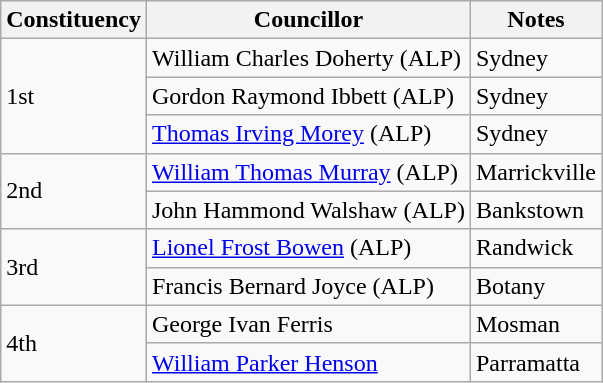<table class="wikitable">
<tr>
<th>Constituency</th>
<th>Councillor</th>
<th>Notes</th>
</tr>
<tr>
<td rowspan="3">1st</td>
<td>William Charles Doherty (ALP)</td>
<td>Sydney</td>
</tr>
<tr>
<td>Gordon Raymond Ibbett (ALP)</td>
<td>Sydney</td>
</tr>
<tr>
<td><a href='#'>Thomas Irving Morey</a> (ALP)</td>
<td>Sydney</td>
</tr>
<tr>
<td rowspan="2">2nd</td>
<td><a href='#'>William Thomas Murray</a> (ALP)</td>
<td>Marrickville</td>
</tr>
<tr>
<td>John Hammond Walshaw (ALP)</td>
<td>Bankstown</td>
</tr>
<tr>
<td rowspan="2">3rd</td>
<td><a href='#'>Lionel Frost Bowen</a> (ALP)</td>
<td>Randwick</td>
</tr>
<tr>
<td>Francis Bernard Joyce (ALP)</td>
<td>Botany</td>
</tr>
<tr>
<td rowspan="2">4th</td>
<td>George Ivan Ferris</td>
<td>Mosman</td>
</tr>
<tr>
<td><a href='#'>William Parker Henson</a></td>
<td>Parramatta</td>
</tr>
</table>
